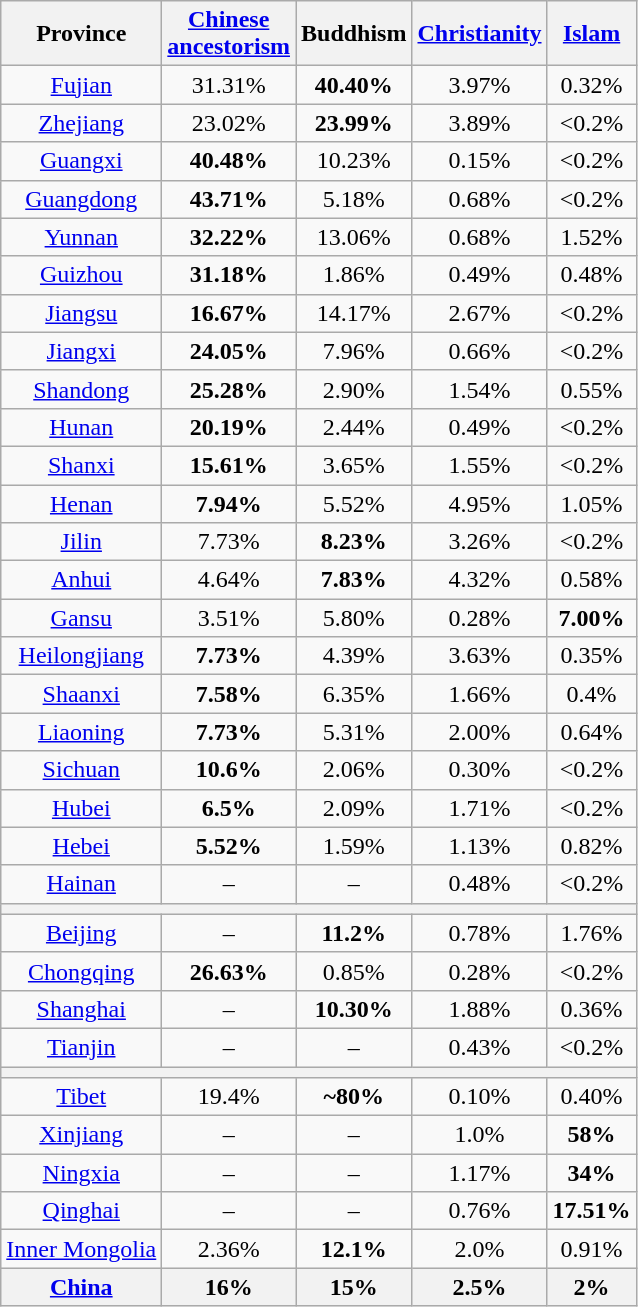<table class="wikitable sortable">
<tr>
<th>Province</th>
<th><a href='#'>Chinese<br>ancestorism</a></th>
<th>Buddhism</th>
<th><a href='#'>Christianity</a></th>
<th><a href='#'>Islam</a></th>
</tr>
<tr style="text-align:center;">
<td><a href='#'>Fujian</a></td>
<td>31.31%</td>
<td><strong>40.40%</strong></td>
<td>3.97%</td>
<td>0.32%</td>
</tr>
<tr style="text-align:center;">
<td><a href='#'>Zhejiang</a></td>
<td>23.02%</td>
<td><strong>23.99%</strong></td>
<td>3.89%</td>
<td><0.2%</td>
</tr>
<tr style="text-align:center;">
<td><a href='#'>Guangxi</a></td>
<td><strong>40.48%</strong></td>
<td>10.23%</td>
<td>0.15%</td>
<td><0.2%</td>
</tr>
<tr style="text-align:center;">
<td><a href='#'>Guangdong</a></td>
<td><strong>43.71%</strong></td>
<td>5.18%</td>
<td>0.68%</td>
<td><0.2%</td>
</tr>
<tr style="text-align:center;">
<td><a href='#'>Yunnan</a></td>
<td><strong>32.22%</strong></td>
<td>13.06%</td>
<td>0.68%</td>
<td>1.52%</td>
</tr>
<tr style="text-align:center;">
<td><a href='#'>Guizhou</a></td>
<td><strong>31.18%</strong></td>
<td>1.86%</td>
<td>0.49%</td>
<td>0.48%</td>
</tr>
<tr style="text-align:center;">
<td><a href='#'>Jiangsu</a></td>
<td><strong>16.67%</strong></td>
<td>14.17%</td>
<td>2.67%</td>
<td><0.2%</td>
</tr>
<tr style="text-align:center;">
<td><a href='#'>Jiangxi</a></td>
<td><strong>24.05%</strong></td>
<td>7.96%</td>
<td>0.66%</td>
<td><0.2%</td>
</tr>
<tr style="text-align:center;">
<td><a href='#'>Shandong</a></td>
<td><strong>25.28%</strong></td>
<td>2.90%</td>
<td>1.54%</td>
<td>0.55%</td>
</tr>
<tr style="text-align:center;">
<td><a href='#'>Hunan</a></td>
<td><strong>20.19%</strong></td>
<td>2.44%</td>
<td>0.49%</td>
<td><0.2%</td>
</tr>
<tr style="text-align:center;">
<td><a href='#'>Shanxi</a></td>
<td><strong>15.61%</strong></td>
<td>3.65%</td>
<td>1.55%</td>
<td><0.2%</td>
</tr>
<tr style="text-align:center;">
<td><a href='#'>Henan</a></td>
<td><strong>7.94%</strong></td>
<td>5.52%</td>
<td>4.95%</td>
<td>1.05%</td>
</tr>
<tr style="text-align:center;">
<td><a href='#'>Jilin</a></td>
<td>7.73%</td>
<td><strong>8.23%</strong></td>
<td>3.26%</td>
<td><0.2%</td>
</tr>
<tr style="text-align:center;">
<td><a href='#'>Anhui</a></td>
<td>4.64%</td>
<td><strong>7.83%</strong></td>
<td>4.32%</td>
<td>0.58%</td>
</tr>
<tr style="text-align:center;">
<td><a href='#'>Gansu</a></td>
<td>3.51%</td>
<td>5.80%</td>
<td>0.28%</td>
<td><strong>7.00%</strong></td>
</tr>
<tr style="text-align:center;">
<td><a href='#'>Heilongjiang</a></td>
<td><strong>7.73%</strong></td>
<td>4.39%</td>
<td>3.63%</td>
<td>0.35%</td>
</tr>
<tr style="text-align:center;">
<td><a href='#'>Shaanxi</a></td>
<td><strong>7.58%</strong></td>
<td>6.35%</td>
<td>1.66%</td>
<td>0.4%</td>
</tr>
<tr style="text-align:center;">
<td><a href='#'>Liaoning</a></td>
<td><strong>7.73%</strong></td>
<td>5.31%</td>
<td>2.00%</td>
<td>0.64%</td>
</tr>
<tr style="text-align:center;">
<td><a href='#'>Sichuan</a></td>
<td><strong>10.6%</strong></td>
<td>2.06%</td>
<td>0.30%</td>
<td><0.2%</td>
</tr>
<tr style="text-align:center;">
<td><a href='#'>Hubei</a></td>
<td><strong>6.5%</strong></td>
<td>2.09%</td>
<td>1.71%</td>
<td><0.2%</td>
</tr>
<tr style="text-align:center;">
<td><a href='#'>Hebei</a></td>
<td><strong>5.52%</strong></td>
<td>1.59%</td>
<td>1.13%</td>
<td>0.82%</td>
</tr>
<tr style="text-align:center;">
<td><a href='#'>Hainan</a></td>
<td>–</td>
<td>–</td>
<td>0.48%</td>
<td><0.2%</td>
</tr>
<tr>
<th colspan=5></th>
</tr>
<tr style="text-align:center;">
<td><a href='#'>Beijing</a></td>
<td>–</td>
<td><strong>11.2%</strong></td>
<td>0.78%</td>
<td>1.76%</td>
</tr>
<tr style="text-align:center;">
<td><a href='#'>Chongqing</a></td>
<td><strong>26.63%</strong></td>
<td>0.85%</td>
<td>0.28%</td>
<td><0.2%</td>
</tr>
<tr style="text-align:center;">
<td><a href='#'>Shanghai</a></td>
<td>–</td>
<td><strong>10.30%</strong></td>
<td>1.88%</td>
<td>0.36%</td>
</tr>
<tr style="text-align:center;">
<td><a href='#'>Tianjin</a></td>
<td>–</td>
<td>–</td>
<td>0.43%</td>
<td><0.2%</td>
</tr>
<tr>
<th colspan=5></th>
</tr>
<tr style="text-align:center;">
<td><a href='#'>Tibet</a></td>
<td>19.4%</td>
<td><strong>~80%</strong></td>
<td>0.10%</td>
<td>0.40%</td>
</tr>
<tr style="text-align:center;">
<td><a href='#'>Xinjiang</a></td>
<td>–</td>
<td>–</td>
<td>1.0%</td>
<td><strong>58%</strong></td>
</tr>
<tr style="text-align:center;">
<td><a href='#'>Ningxia</a></td>
<td>–</td>
<td>–</td>
<td>1.17%</td>
<td><strong>34%</strong></td>
</tr>
<tr style="text-align:center;">
<td><a href='#'>Qinghai</a></td>
<td>–</td>
<td>–</td>
<td>0.76%</td>
<td><strong>17.51%</strong></td>
</tr>
<tr style="text-align:center;">
<td><a href='#'>Inner Mongolia</a></td>
<td>2.36%</td>
<td><strong>12.1%</strong></td>
<td>2.0%</td>
<td>0.91%</td>
</tr>
<tr style="text-align:center;">
<th><a href='#'>China</a></th>
<th>16%</th>
<th>15%</th>
<th>2.5%</th>
<th>2%</th>
</tr>
</table>
